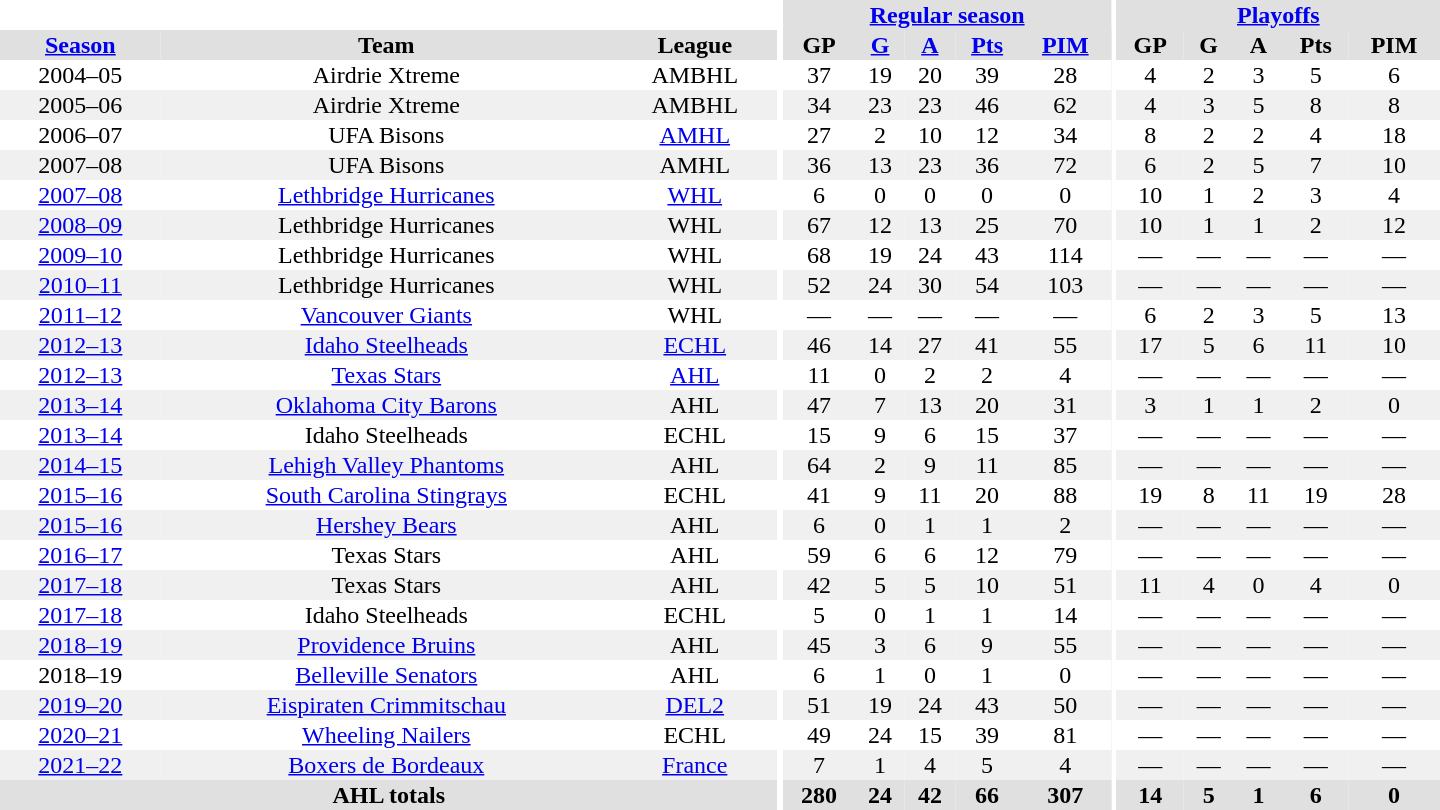<table border="0" cellpadding="1" cellspacing="0" style="text-align:center; width:60em">
<tr bgcolor="#e0e0e0">
<th colspan="3" bgcolor="#ffffff"></th>
<th rowspan="99" bgcolor="#ffffff"></th>
<th colspan="5"><a href='#'>Regular season</a></th>
<th rowspan="99" bgcolor="#ffffff"></th>
<th colspan="5"><a href='#'>Playoffs</a></th>
</tr>
<tr bgcolor="#e0e0e0">
<th><a href='#'>Season</a></th>
<th>Team</th>
<th>League</th>
<th>GP</th>
<th><a href='#'>G</a></th>
<th><a href='#'>A</a></th>
<th><a href='#'>Pts</a></th>
<th><a href='#'>PIM</a></th>
<th>GP</th>
<th>G</th>
<th>A</th>
<th>Pts</th>
<th>PIM</th>
</tr>
<tr>
<td>2004–05</td>
<td>Airdrie Xtreme</td>
<td>AMBHL</td>
<td>37</td>
<td>19</td>
<td>20</td>
<td>39</td>
<td>28</td>
<td>4</td>
<td>2</td>
<td>3</td>
<td>5</td>
<td>6</td>
</tr>
<tr bgcolor="#f0f0f0">
<td>2005–06</td>
<td>Airdrie Xtreme</td>
<td>AMBHL</td>
<td>34</td>
<td>23</td>
<td>23</td>
<td>46</td>
<td>62</td>
<td>4</td>
<td>3</td>
<td>5</td>
<td>8</td>
<td>8</td>
</tr>
<tr>
<td>2006–07</td>
<td>UFA Bisons</td>
<td><a href='#'>AMHL</a></td>
<td>27</td>
<td>2</td>
<td>10</td>
<td>12</td>
<td>34</td>
<td>8</td>
<td>2</td>
<td>2</td>
<td>4</td>
<td>18</td>
</tr>
<tr bgcolor="#f0f0f0">
<td>2007–08</td>
<td>UFA Bisons</td>
<td>AMHL</td>
<td>36</td>
<td>13</td>
<td>23</td>
<td>36</td>
<td>72</td>
<td>6</td>
<td>2</td>
<td>5</td>
<td>7</td>
<td>10</td>
</tr>
<tr>
<td><a href='#'>2007–08</a></td>
<td><a href='#'>Lethbridge Hurricanes</a></td>
<td><a href='#'>WHL</a></td>
<td>6</td>
<td>0</td>
<td>0</td>
<td>0</td>
<td>0</td>
<td>10</td>
<td>1</td>
<td>2</td>
<td>3</td>
<td>4</td>
</tr>
<tr bgcolor="#f0f0f0">
<td><a href='#'>2008–09</a></td>
<td>Lethbridge Hurricanes</td>
<td>WHL</td>
<td>67</td>
<td>12</td>
<td>13</td>
<td>25</td>
<td>70</td>
<td>10</td>
<td>1</td>
<td>1</td>
<td>2</td>
<td>12</td>
</tr>
<tr>
<td><a href='#'>2009–10</a></td>
<td>Lethbridge Hurricanes</td>
<td>WHL</td>
<td>68</td>
<td>19</td>
<td>24</td>
<td>43</td>
<td>114</td>
<td>—</td>
<td>—</td>
<td>—</td>
<td>—</td>
<td>—</td>
</tr>
<tr bgcolor="#f0f0f0">
<td><a href='#'>2010–11</a></td>
<td>Lethbridge Hurricanes</td>
<td>WHL</td>
<td>52</td>
<td>24</td>
<td>30</td>
<td>54</td>
<td>103</td>
<td>—</td>
<td>—</td>
<td>—</td>
<td>—</td>
<td>—</td>
</tr>
<tr>
<td><a href='#'>2011–12</a></td>
<td><a href='#'>Vancouver Giants</a></td>
<td>WHL</td>
<td>—</td>
<td>—</td>
<td>—</td>
<td>—</td>
<td>—</td>
<td>6</td>
<td>2</td>
<td>3</td>
<td>5</td>
<td>13</td>
</tr>
<tr bgcolor="#f0f0f0">
<td><a href='#'>2012–13</a></td>
<td><a href='#'>Idaho Steelheads</a></td>
<td><a href='#'>ECHL</a></td>
<td>46</td>
<td>14</td>
<td>27</td>
<td>41</td>
<td>55</td>
<td>17</td>
<td>5</td>
<td>6</td>
<td>11</td>
<td>10</td>
</tr>
<tr>
<td><a href='#'>2012–13</a></td>
<td><a href='#'>Texas Stars</a></td>
<td><a href='#'>AHL</a></td>
<td>11</td>
<td>0</td>
<td>2</td>
<td>2</td>
<td>4</td>
<td>—</td>
<td>—</td>
<td>—</td>
<td>—</td>
<td>—</td>
</tr>
<tr bgcolor="#f0f0f0">
<td><a href='#'>2013–14</a></td>
<td><a href='#'>Oklahoma City Barons</a></td>
<td>AHL</td>
<td>47</td>
<td>7</td>
<td>13</td>
<td>20</td>
<td>31</td>
<td>3</td>
<td>1</td>
<td>1</td>
<td>2</td>
<td>0</td>
</tr>
<tr>
<td><a href='#'>2013–14</a></td>
<td>Idaho Steelheads</td>
<td>ECHL</td>
<td>15</td>
<td>9</td>
<td>6</td>
<td>15</td>
<td>37</td>
<td>—</td>
<td>—</td>
<td>—</td>
<td>—</td>
<td>—</td>
</tr>
<tr bgcolor="#f0f0f0">
<td><a href='#'>2014–15</a></td>
<td><a href='#'>Lehigh Valley Phantoms</a></td>
<td>AHL</td>
<td>64</td>
<td>2</td>
<td>9</td>
<td>11</td>
<td>85</td>
<td>—</td>
<td>—</td>
<td>—</td>
<td>—</td>
<td>—</td>
</tr>
<tr>
<td><a href='#'>2015–16</a></td>
<td><a href='#'>South Carolina Stingrays</a></td>
<td>ECHL</td>
<td>41</td>
<td>9</td>
<td>11</td>
<td>20</td>
<td>88</td>
<td>19</td>
<td>8</td>
<td>11</td>
<td>19</td>
<td>28</td>
</tr>
<tr bgcolor="#f0f0f0">
<td><a href='#'>2015–16</a></td>
<td><a href='#'>Hershey Bears</a></td>
<td>AHL</td>
<td>6</td>
<td>0</td>
<td>1</td>
<td>1</td>
<td>2</td>
<td>—</td>
<td>—</td>
<td>—</td>
<td>—</td>
<td>—</td>
</tr>
<tr>
<td><a href='#'>2016–17</a></td>
<td>Texas Stars</td>
<td>AHL</td>
<td>59</td>
<td>6</td>
<td>6</td>
<td>12</td>
<td>79</td>
<td>—</td>
<td>—</td>
<td>—</td>
<td>—</td>
<td>—</td>
</tr>
<tr bgcolor="#f0f0f0">
<td><a href='#'>2017–18</a></td>
<td>Texas Stars</td>
<td>AHL</td>
<td>42</td>
<td>5</td>
<td>5</td>
<td>10</td>
<td>51</td>
<td>11</td>
<td>4</td>
<td>0</td>
<td>4</td>
<td>0</td>
</tr>
<tr>
<td><a href='#'>2017–18</a></td>
<td>Idaho Steelheads</td>
<td>ECHL</td>
<td>5</td>
<td>0</td>
<td>1</td>
<td>1</td>
<td>14</td>
<td>—</td>
<td>—</td>
<td>—</td>
<td>—</td>
<td>—</td>
</tr>
<tr bgcolor="#f0f0f0">
<td><a href='#'>2018–19</a></td>
<td><a href='#'>Providence Bruins</a></td>
<td>AHL</td>
<td>45</td>
<td>3</td>
<td>6</td>
<td>9</td>
<td>55</td>
<td>—</td>
<td>—</td>
<td>—</td>
<td>—</td>
<td>—</td>
</tr>
<tr>
<td>2018–19</td>
<td><a href='#'>Belleville Senators</a></td>
<td>AHL</td>
<td>6</td>
<td>1</td>
<td>0</td>
<td>1</td>
<td>0</td>
<td>—</td>
<td>—</td>
<td>—</td>
<td>—</td>
<td>—</td>
</tr>
<tr bgcolor="#f0f0f0">
<td><a href='#'>2019–20</a></td>
<td><a href='#'>Eispiraten Crimmitschau</a></td>
<td><a href='#'>DEL2</a></td>
<td>51</td>
<td>19</td>
<td>24</td>
<td>43</td>
<td>50</td>
<td>—</td>
<td>—</td>
<td>—</td>
<td>—</td>
<td>—</td>
</tr>
<tr>
<td><a href='#'>2020–21</a></td>
<td><a href='#'>Wheeling Nailers</a></td>
<td>ECHL</td>
<td>49</td>
<td>24</td>
<td>15</td>
<td>39</td>
<td>81</td>
<td>—</td>
<td>—</td>
<td>—</td>
<td>—</td>
<td>—</td>
</tr>
<tr bgcolor="#f0f0f0">
<td><a href='#'>2021–22</a></td>
<td><a href='#'>Boxers de Bordeaux</a></td>
<td><a href='#'>France</a></td>
<td>7</td>
<td>1</td>
<td>4</td>
<td>5</td>
<td>4</td>
<td>—</td>
<td>—</td>
<td>—</td>
<td>—</td>
<td>—</td>
</tr>
<tr bgcolor="#e0e0e0">
<th colspan="3">AHL totals</th>
<th>280</th>
<th>24</th>
<th>42</th>
<th>66</th>
<th>307</th>
<th>14</th>
<th>5</th>
<th>1</th>
<th>6</th>
<th>0</th>
</tr>
</table>
